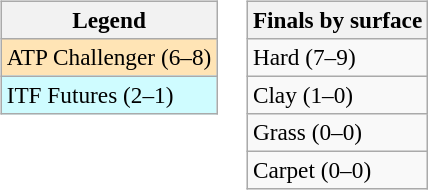<table>
<tr valign=top>
<td><br><table class=wikitable style=font-size:97%>
<tr>
<th>Legend</th>
</tr>
<tr bgcolor=moccasin>
<td>ATP Challenger (6–8)</td>
</tr>
<tr bgcolor=cffcff>
<td>ITF Futures (2–1)</td>
</tr>
</table>
</td>
<td><br><table class=wikitable style=font-size:97%>
<tr>
<th>Finals by surface</th>
</tr>
<tr>
<td>Hard (7–9)</td>
</tr>
<tr>
<td>Clay (1–0)</td>
</tr>
<tr>
<td>Grass (0–0)</td>
</tr>
<tr>
<td>Carpet (0–0)</td>
</tr>
</table>
</td>
</tr>
</table>
